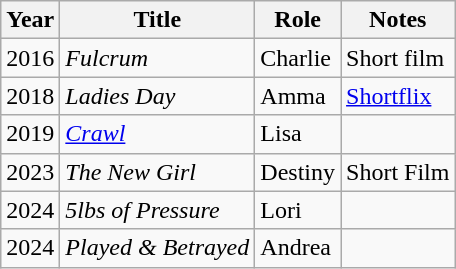<table class="wikitable sortable">
<tr>
<th>Year</th>
<th>Title</th>
<th>Role</th>
<th class="unsortable">Notes</th>
</tr>
<tr>
<td>2016</td>
<td><em>Fulcrum</em></td>
<td>Charlie</td>
<td>Short film</td>
</tr>
<tr>
<td>2018</td>
<td><em>Ladies Day</em></td>
<td>Amma</td>
<td><a href='#'>Shortflix</a></td>
</tr>
<tr>
<td>2019</td>
<td><em><a href='#'>Crawl</a></em></td>
<td>Lisa</td>
<td></td>
</tr>
<tr>
<td>2023</td>
<td><em> The New Girl</em></td>
<td>Destiny</td>
<td>Short Film</td>
</tr>
<tr>
<td>2024</td>
<td><em>5lbs of Pressure</em></td>
<td>Lori</td>
<td></td>
</tr>
<tr>
<td>2024</td>
<td><em>Played & Betrayed</em></td>
<td>Andrea </td>
<td></td>
</tr>
</table>
